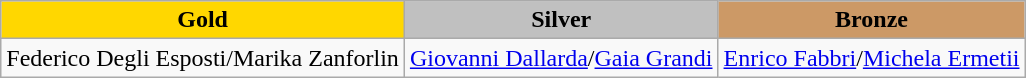<table class="wikitable">
<tr>
<th style="background-color:gold;">Gold</th>
<th style="background-color:silver;">Silver</th>
<th style="background-color:#cc9966;">Bronze</th>
</tr>
<tr>
<td> Federico Degli Esposti/Marika Zanforlin</td>
<td> <a href='#'>Giovanni Dallarda</a>/<a href='#'>Gaia Grandi</a></td>
<td> <a href='#'>Enrico Fabbri</a>/<a href='#'>Michela Ermetii</a></td>
</tr>
</table>
